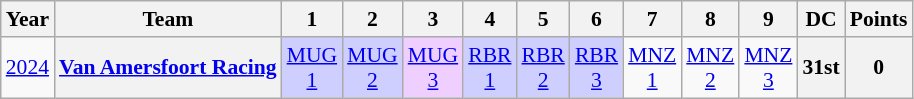<table class="wikitable" style="text-align:center; font-size:90%">
<tr>
<th>Year</th>
<th>Team</th>
<th>1</th>
<th>2</th>
<th>3</th>
<th>4</th>
<th>5</th>
<th>6</th>
<th>7</th>
<th>8</th>
<th>9</th>
<th>DC</th>
<th>Points</th>
</tr>
<tr>
<td><a href='#'>2024</a></td>
<th><a href='#'>Van Amersfoort Racing</a></th>
<td style="background:#CFCFFF;"><a href='#'>MUG<br>1</a><br></td>
<td style="background:#CFCFFF;"><a href='#'>MUG<br>2</a><br></td>
<td style="background:#EFCFFF;"><a href='#'>MUG<br>3</a><br></td>
<td style="background:#CFCFFF;"><a href='#'>RBR<br>1</a><br></td>
<td style="background:#CFCFFF;"><a href='#'>RBR<br>2</a><br></td>
<td style="background:#CFCFFF;"><a href='#'>RBR<br>3</a><br></td>
<td><a href='#'>MNZ<br>1</a></td>
<td><a href='#'>MNZ<br>2</a></td>
<td><a href='#'>MNZ<br>3</a></td>
<th>31st</th>
<th>0</th>
</tr>
</table>
